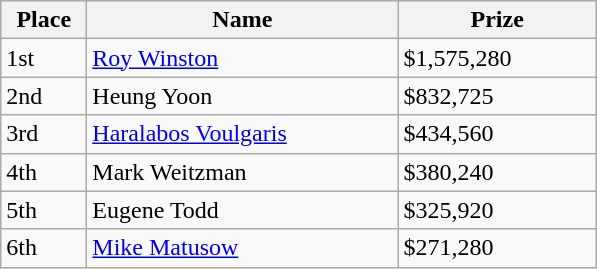<table class="wikitable">
<tr>
<th width="50">Place</th>
<th width="200">Name</th>
<th width="125">Prize</th>
</tr>
<tr>
<td>1st</td>
<td><a href='#'>Roy Winston</a></td>
<td>$1,575,280</td>
</tr>
<tr>
<td>2nd</td>
<td>Heung Yoon</td>
<td>$832,725</td>
</tr>
<tr>
<td>3rd</td>
<td><a href='#'>Haralabos Voulgaris</a></td>
<td>$434,560</td>
</tr>
<tr>
<td>4th</td>
<td>Mark Weitzman</td>
<td>$380,240</td>
</tr>
<tr>
<td>5th</td>
<td>Eugene Todd</td>
<td>$325,920</td>
</tr>
<tr>
<td>6th</td>
<td><a href='#'>Mike Matusow</a></td>
<td>$271,280</td>
</tr>
</table>
